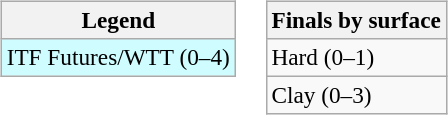<table>
<tr valign=top>
<td><br><table class="wikitable" style=font-size:97%>
<tr>
<th>Legend</th>
</tr>
<tr style="background:#cffcff;">
<td>ITF Futures/WTT (0–4)</td>
</tr>
</table>
</td>
<td><br><table class="wikitable" style=font-size:97%>
<tr>
<th>Finals by surface</th>
</tr>
<tr>
<td>Hard (0–1)</td>
</tr>
<tr>
<td>Clay (0–3)</td>
</tr>
</table>
</td>
</tr>
</table>
